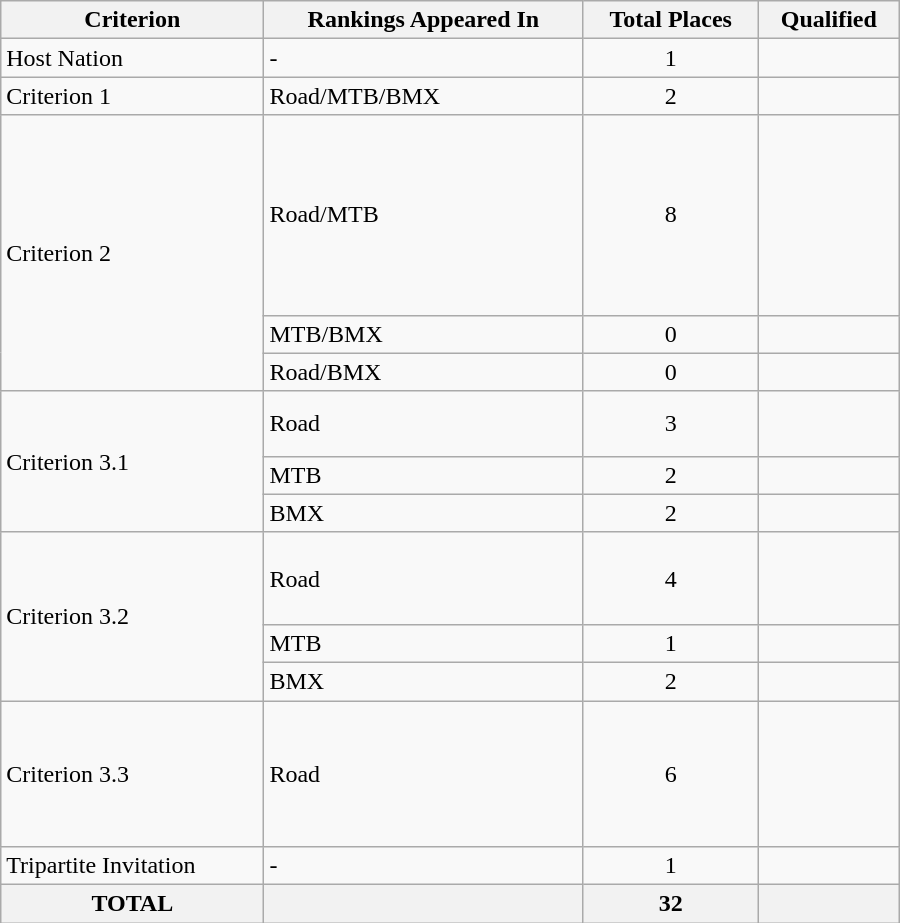<table class="wikitable" width=600>
<tr>
<th>Criterion</th>
<th>Rankings Appeared In</th>
<th>Total Places</th>
<th>Qualified</th>
</tr>
<tr>
<td>Host Nation</td>
<td>-</td>
<td align="center">1</td>
<td></td>
</tr>
<tr>
<td>Criterion 1</td>
<td>Road/MTB/BMX</td>
<td align="center">2</td>
<td><br></td>
</tr>
<tr>
<td rowspan=3>Criterion 2</td>
<td>Road/MTB</td>
<td align="center">8</td>
<td><br><br><br><br><br><br><br></td>
</tr>
<tr>
<td>MTB/BMX</td>
<td align="center">0</td>
<td></td>
</tr>
<tr>
<td>Road/BMX</td>
<td align="center">0</td>
<td></td>
</tr>
<tr>
<td rowspan=3>Criterion 3.1</td>
<td>Road</td>
<td align="center">3</td>
<td><br><br></td>
</tr>
<tr>
<td>MTB</td>
<td align="center">2</td>
<td><br></td>
</tr>
<tr>
<td>BMX</td>
<td align="center">2</td>
<td><br></td>
</tr>
<tr>
<td rowspan=3>Criterion 3.2</td>
<td>Road</td>
<td align="center">4</td>
<td><br><br><br></td>
</tr>
<tr>
<td>MTB</td>
<td align="center">1</td>
<td></td>
</tr>
<tr>
<td>BMX</td>
<td align="center">2</td>
<td><br></td>
</tr>
<tr>
<td>Criterion 3.3</td>
<td>Road</td>
<td align="center">6</td>
<td><br><br><br><br><br></td>
</tr>
<tr>
<td>Tripartite Invitation</td>
<td>-</td>
<td align="center">1</td>
<td></td>
</tr>
<tr>
<th>TOTAL</th>
<th></th>
<th>32</th>
<th></th>
</tr>
</table>
